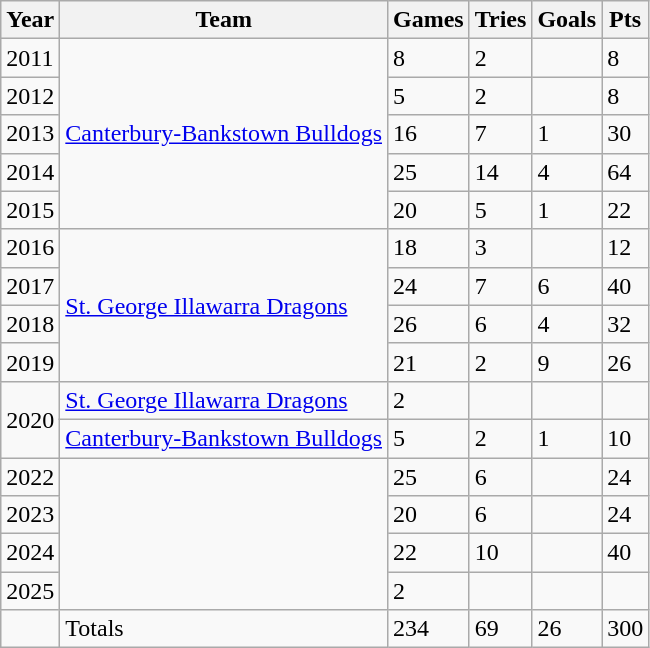<table class="wikitable">
<tr>
<th>Year</th>
<th>Team</th>
<th>Games</th>
<th>Tries</th>
<th>Goals</th>
<th>Pts</th>
</tr>
<tr>
<td>2011</td>
<td rowspan="5"> <a href='#'>Canterbury-Bankstown Bulldogs</a></td>
<td>8</td>
<td>2</td>
<td></td>
<td>8</td>
</tr>
<tr>
<td>2012</td>
<td>5</td>
<td>2</td>
<td></td>
<td>8</td>
</tr>
<tr>
<td>2013</td>
<td>16</td>
<td>7</td>
<td>1</td>
<td>30</td>
</tr>
<tr>
<td>2014</td>
<td>25</td>
<td>14</td>
<td>4</td>
<td>64</td>
</tr>
<tr>
<td>2015</td>
<td>20</td>
<td>5</td>
<td>1</td>
<td>22</td>
</tr>
<tr>
<td>2016</td>
<td rowspan="4"> <a href='#'>St. George Illawarra Dragons</a></td>
<td>18</td>
<td>3</td>
<td></td>
<td>12</td>
</tr>
<tr>
<td>2017</td>
<td>24</td>
<td>7</td>
<td>6</td>
<td>40</td>
</tr>
<tr>
<td>2018</td>
<td>26</td>
<td>6</td>
<td>4</td>
<td>32</td>
</tr>
<tr>
<td>2019</td>
<td>21</td>
<td>2</td>
<td>9</td>
<td>26</td>
</tr>
<tr>
<td rowspan="2">2020</td>
<td> <a href='#'>St. George Illawarra Dragons</a></td>
<td>2</td>
<td></td>
<td></td>
<td></td>
</tr>
<tr>
<td> <a href='#'>Canterbury-Bankstown Bulldogs</a></td>
<td>5</td>
<td>2</td>
<td>1</td>
<td>10</td>
</tr>
<tr>
<td>2022</td>
<td rowspan="4"></td>
<td>25</td>
<td>6</td>
<td></td>
<td>24</td>
</tr>
<tr>
<td>2023</td>
<td>20</td>
<td>6</td>
<td></td>
<td>24</td>
</tr>
<tr>
<td>2024</td>
<td>22</td>
<td>10</td>
<td></td>
<td>40</td>
</tr>
<tr>
<td>2025</td>
<td>2</td>
<td></td>
<td></td>
<td></td>
</tr>
<tr>
<td></td>
<td>Totals</td>
<td>234</td>
<td>69</td>
<td>26</td>
<td>300</td>
</tr>
</table>
